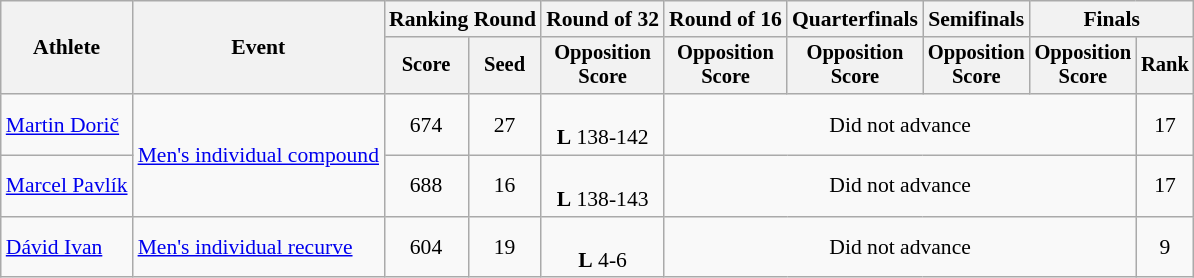<table class="wikitable" style="text-align: center; font-size:90%">
<tr>
<th rowspan="2">Athlete</th>
<th rowspan="2">Event</th>
<th colspan="2">Ranking Round</th>
<th>Round of 32</th>
<th>Round of 16</th>
<th>Quarterfinals</th>
<th>Semifinals</th>
<th colspan="2">Finals</th>
</tr>
<tr style="font-size:95%">
<th>Score</th>
<th>Seed</th>
<th>Opposition<br>Score</th>
<th>Opposition<br>Score</th>
<th>Opposition<br>Score</th>
<th>Opposition<br>Score</th>
<th>Opposition<br>Score</th>
<th>Rank</th>
</tr>
<tr>
<td align=left><a href='#'>Martin Dorič</a></td>
<td align=left rowspan=2><a href='#'>Men's individual compound</a></td>
<td>674</td>
<td>27</td>
<td><br> <strong>L</strong> 138-142</td>
<td colspan="4">Did not advance</td>
<td>17</td>
</tr>
<tr>
<td align=left><a href='#'>Marcel Pavlík</a></td>
<td>688</td>
<td>16</td>
<td><br> <strong>L</strong> 138-143</td>
<td colspan="4">Did not advance</td>
<td>17</td>
</tr>
<tr>
<td align=left><a href='#'>Dávid Ivan</a></td>
<td align=left><a href='#'>Men's individual recurve</a></td>
<td>604</td>
<td>19</td>
<td><br> <strong>L</strong> 4-6</td>
<td colspan="4">Did not advance</td>
<td>9</td>
</tr>
</table>
